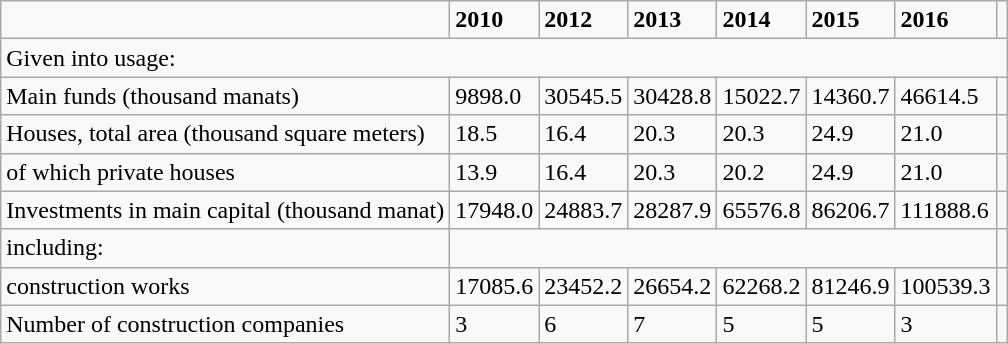<table class="wikitable">
<tr>
<td></td>
<td><strong>2010</strong></td>
<td><strong>2012</strong></td>
<td><strong>2013</strong></td>
<td><strong>2014</strong></td>
<td><strong>2015</strong></td>
<td><strong>2016</strong></td>
<td></td>
</tr>
<tr>
<td colspan="8">Given into  usage:</td>
</tr>
<tr>
<td>Main funds (thousand manats)</td>
<td>9898.0</td>
<td>30545.5</td>
<td>30428.8</td>
<td>15022.7</td>
<td>14360.7</td>
<td>46614.5</td>
<td></td>
</tr>
<tr>
<td>Houses,  total area (thousand square meters)</td>
<td>18.5</td>
<td>16.4</td>
<td>20.3</td>
<td>20.3</td>
<td>24.9</td>
<td>21.0</td>
<td></td>
</tr>
<tr>
<td>of which private houses</td>
<td>13.9</td>
<td>16.4</td>
<td>20.3</td>
<td>20.2</td>
<td>24.9</td>
<td>21.0</td>
<td></td>
</tr>
<tr>
<td>Investments  in main capital (thousand manat)</td>
<td>17948.0</td>
<td>24883.7</td>
<td>28287.9</td>
<td>65576.8</td>
<td>86206.7</td>
<td>111888.6</td>
<td></td>
</tr>
<tr>
<td>including:</td>
<td colspan="6"></td>
<td></td>
</tr>
<tr>
<td>construction  works</td>
<td>17085.6</td>
<td>23452.2</td>
<td>26654.2</td>
<td>62268.2</td>
<td>81246.9</td>
<td>100539.3</td>
<td></td>
</tr>
<tr>
<td>Number  of construction companies</td>
<td>3</td>
<td>6</td>
<td>7</td>
<td>5</td>
<td>5</td>
<td>3</td>
<td></td>
</tr>
</table>
